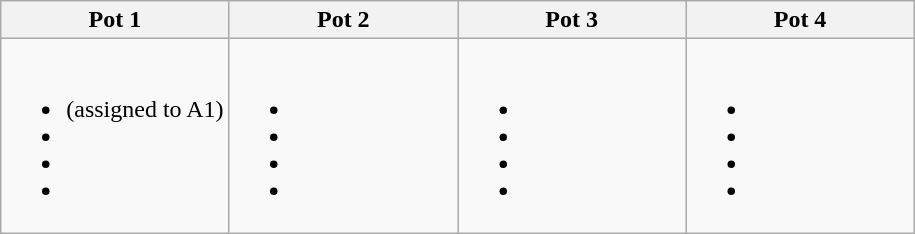<table class="wikitable">
<tr>
<th width="25%">Pot 1</th>
<th width="25%">Pot 2</th>
<th width="25%">Pot 3</th>
<th width="25%">Pot 4</th>
</tr>
<tr style="vertical-align: top;">
<td><br><ul><li> (assigned to A1)</li><li></li><li></li><li></li></ul></td>
<td><br><ul><li></li><li></li><li></li><li></li></ul></td>
<td><br><ul><li></li><li></li><li></li><li></li></ul></td>
<td><br><ul><li></li><li></li><li></li><li></li></ul></td>
</tr>
</table>
